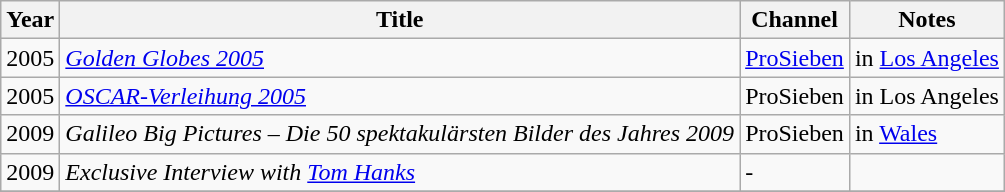<table class="wikitable sortable">
<tr>
<th>Year</th>
<th>Title</th>
<th>Channel</th>
<th class="unsortable">Notes</th>
</tr>
<tr>
<td>2005</td>
<td><em><a href='#'>Golden Globes 2005</a></em></td>
<td><a href='#'>ProSieben</a></td>
<td>in <a href='#'>Los Angeles</a></td>
</tr>
<tr>
<td>2005</td>
<td><em><a href='#'>OSCAR-Verleihung 2005</a></em></td>
<td>ProSieben</td>
<td>in Los Angeles</td>
</tr>
<tr>
<td>2009</td>
<td><em>Galileo Big Pictures – Die 50 spektakulärsten Bilder des Jahres 2009</em></td>
<td>ProSieben</td>
<td>in <a href='#'>Wales</a></td>
</tr>
<tr>
<td>2009</td>
<td><em>Exclusive Interview with <a href='#'>Tom Hanks</a></em></td>
<td>-</td>
<td></td>
</tr>
<tr>
</tr>
</table>
